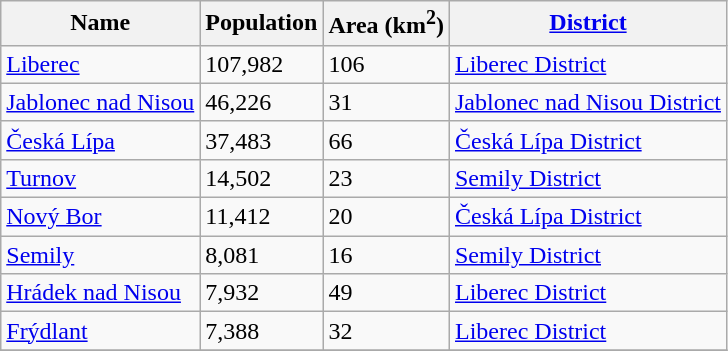<table class="wikitable sortable">
<tr>
<th>Name</th>
<th>Population</th>
<th>Area (km<sup>2</sup>)</th>
<th><a href='#'>District</a></th>
</tr>
<tr>
<td> <a href='#'>Liberec</a></td>
<td>107,982</td>
<td>106</td>
<td><a href='#'>Liberec District</a></td>
</tr>
<tr>
<td> <a href='#'>Jablonec nad Nisou</a></td>
<td>46,226</td>
<td>31</td>
<td><a href='#'>Jablonec nad Nisou District</a></td>
</tr>
<tr>
<td> <a href='#'>Česká Lípa</a></td>
<td>37,483</td>
<td>66</td>
<td><a href='#'>Česká Lípa District</a></td>
</tr>
<tr>
<td> <a href='#'>Turnov</a></td>
<td>14,502</td>
<td>23</td>
<td><a href='#'>Semily District</a></td>
</tr>
<tr>
<td> <a href='#'>Nový Bor</a></td>
<td>11,412</td>
<td>20</td>
<td><a href='#'>Česká Lípa District</a></td>
</tr>
<tr>
<td> <a href='#'>Semily</a></td>
<td>8,081</td>
<td>16</td>
<td><a href='#'>Semily District</a></td>
</tr>
<tr>
<td> <a href='#'>Hrádek nad Nisou</a></td>
<td>7,932</td>
<td>49</td>
<td><a href='#'>Liberec District</a></td>
</tr>
<tr>
<td> <a href='#'>Frýdlant</a></td>
<td>7,388</td>
<td>32</td>
<td><a href='#'>Liberec District</a></td>
</tr>
<tr>
</tr>
</table>
